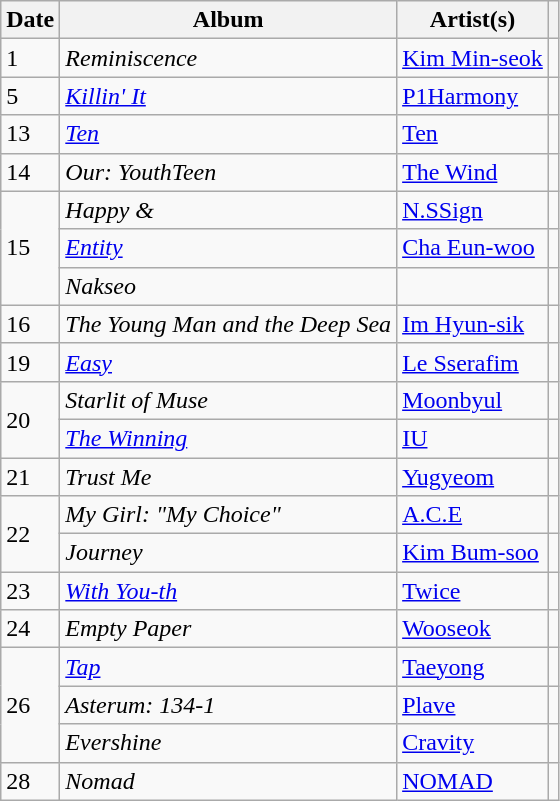<table class="wikitable">
<tr>
<th>Date</th>
<th>Album</th>
<th>Artist(s)</th>
<th></th>
</tr>
<tr>
<td>1</td>
<td><em>Reminiscence</em></td>
<td><a href='#'>Kim Min-seok</a></td>
<td></td>
</tr>
<tr>
<td>5</td>
<td><em><a href='#'>Killin' It</a></em></td>
<td><a href='#'>P1Harmony</a></td>
<td></td>
</tr>
<tr>
<td>13</td>
<td><em><a href='#'>Ten</a></em></td>
<td><a href='#'>Ten</a></td>
<td></td>
</tr>
<tr>
<td>14</td>
<td><em>Our: YouthTeen</em></td>
<td><a href='#'>The Wind</a></td>
<td></td>
</tr>
<tr>
<td rowspan="3">15</td>
<td><em>Happy &</em></td>
<td><a href='#'>N.SSign</a></td>
<td></td>
</tr>
<tr>
<td><em><a href='#'>Entity</a></em></td>
<td><a href='#'>Cha Eun-woo</a></td>
<td></td>
</tr>
<tr>
<td><em>Nakseo</em></td>
<td></td>
<td></td>
</tr>
<tr>
<td>16</td>
<td><em>The Young Man and the Deep Sea</em></td>
<td><a href='#'>Im Hyun-sik</a></td>
<td></td>
</tr>
<tr>
<td>19</td>
<td><em><a href='#'>Easy</a></em></td>
<td><a href='#'>Le Sserafim</a></td>
<td></td>
</tr>
<tr>
<td rowspan="2">20</td>
<td><em>Starlit of Muse</em></td>
<td><a href='#'>Moonbyul</a></td>
<td></td>
</tr>
<tr>
<td><em><a href='#'>The Winning</a></em></td>
<td><a href='#'>IU</a></td>
<td></td>
</tr>
<tr>
<td>21</td>
<td><em>Trust Me</em></td>
<td><a href='#'>Yugyeom</a></td>
<td></td>
</tr>
<tr>
<td rowspan="2">22</td>
<td><em>My Girl: "My Choice"</em></td>
<td><a href='#'>A.C.E</a></td>
<td></td>
</tr>
<tr>
<td><em>Journey</em></td>
<td><a href='#'>Kim Bum-soo</a></td>
<td></td>
</tr>
<tr>
<td>23</td>
<td><em><a href='#'>With You-th</a></em></td>
<td><a href='#'>Twice</a></td>
<td></td>
</tr>
<tr>
<td>24</td>
<td><em>Empty Paper</em></td>
<td><a href='#'>Wooseok</a></td>
<td></td>
</tr>
<tr>
<td rowspan="3">26</td>
<td><em><a href='#'>Tap</a></em></td>
<td><a href='#'>Taeyong</a></td>
<td></td>
</tr>
<tr>
<td><em>Asterum: 134-1</em></td>
<td><a href='#'>Plave</a></td>
<td></td>
</tr>
<tr>
<td><em>Evershine</em></td>
<td><a href='#'>Cravity</a></td>
<td></td>
</tr>
<tr>
<td>28</td>
<td><em>Nomad</em></td>
<td><a href='#'>NOMAD</a></td>
<td></td>
</tr>
</table>
